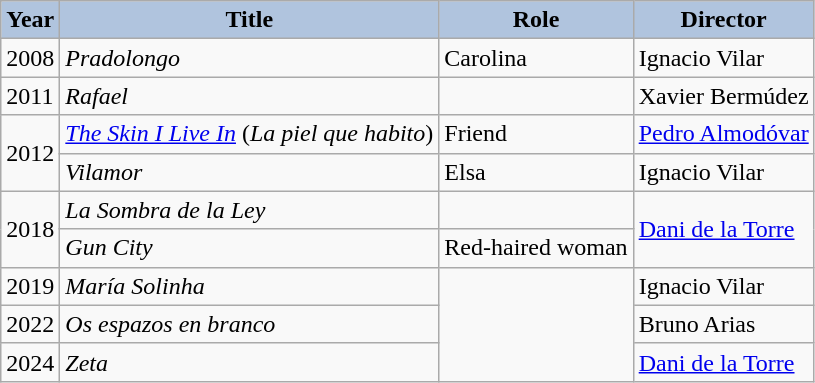<table class="wikitable" border="2" cellpadding="4">
<tr>
<th style="background:#B0C4DE;">Year</th>
<th style="background:#B0C4DE;">Title</th>
<th style="background:#B0C4DE;">Role</th>
<th style="background:#B0C4DE;">Director</th>
</tr>
<tr>
<td>2008</td>
<td><em>Pradolongo</em></td>
<td>Carolina</td>
<td>Ignacio Vilar</td>
</tr>
<tr>
<td>2011</td>
<td><em>Rafael</em></td>
<td></td>
<td>Xavier Bermúdez</td>
</tr>
<tr>
<td rowspan="2">2012</td>
<td><em><a href='#'>The Skin I Live In</a></em> (<em>La piel que habito</em>)</td>
<td>Friend</td>
<td><a href='#'>Pedro Almodóvar</a></td>
</tr>
<tr>
<td><em>Vilamor</em></td>
<td>Elsa</td>
<td>Ignacio Vilar</td>
</tr>
<tr>
<td rowspan="2">2018</td>
<td><em>La Sombra de la Ley</em></td>
<td></td>
<td rowspan="2"><a href='#'>Dani de la Torre</a></td>
</tr>
<tr>
<td><em>Gun City</em></td>
<td>Red-haired woman</td>
</tr>
<tr>
<td>2019</td>
<td><em>María Solinha</em></td>
<td rowspan="3"></td>
<td>Ignacio Vilar</td>
</tr>
<tr>
<td>2022</td>
<td><em>Os espazos en branco</em></td>
<td>Bruno Arias</td>
</tr>
<tr>
<td>2024</td>
<td><em>Zeta</em></td>
<td><a href='#'>Dani de la Torre</a></td>
</tr>
</table>
